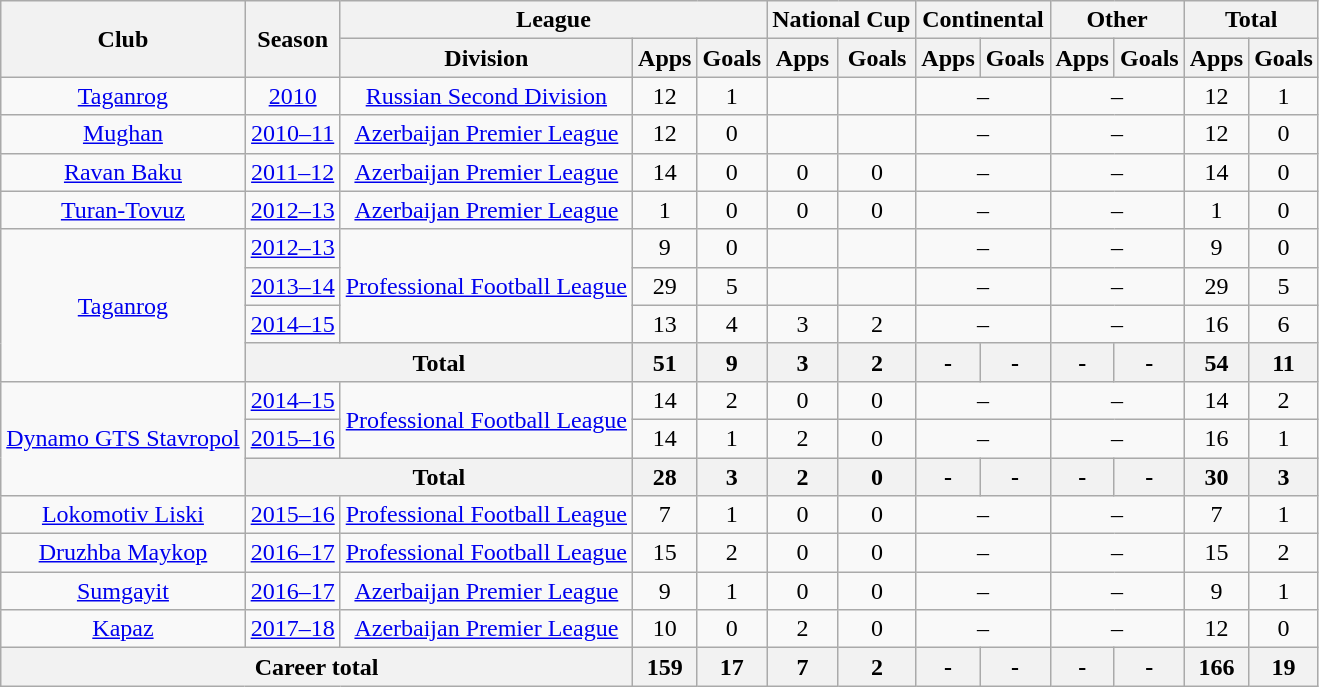<table class="wikitable" style="text-align: center;">
<tr>
<th rowspan="2">Club</th>
<th rowspan="2">Season</th>
<th colspan="3">League</th>
<th colspan="2">National Cup</th>
<th colspan="2">Continental</th>
<th colspan="2">Other</th>
<th colspan="2">Total</th>
</tr>
<tr>
<th>Division</th>
<th>Apps</th>
<th>Goals</th>
<th>Apps</th>
<th>Goals</th>
<th>Apps</th>
<th>Goals</th>
<th>Apps</th>
<th>Goals</th>
<th>Apps</th>
<th>Goals</th>
</tr>
<tr>
<td valign="center"><a href='#'>Taganrog</a></td>
<td><a href='#'>2010</a></td>
<td><a href='#'>Russian Second Division</a></td>
<td>12</td>
<td>1</td>
<td></td>
<td></td>
<td colspan="2">–</td>
<td colspan="2">–</td>
<td>12</td>
<td>1</td>
</tr>
<tr>
<td valign="center"><a href='#'>Mughan</a></td>
<td><a href='#'>2010–11</a></td>
<td><a href='#'>Azerbaijan Premier League</a></td>
<td>12</td>
<td>0</td>
<td></td>
<td></td>
<td colspan="2">–</td>
<td colspan="2">–</td>
<td>12</td>
<td>0</td>
</tr>
<tr>
<td valign="center"><a href='#'>Ravan Baku</a></td>
<td><a href='#'>2011–12</a></td>
<td><a href='#'>Azerbaijan Premier League</a></td>
<td>14</td>
<td>0</td>
<td>0</td>
<td>0</td>
<td colspan="2">–</td>
<td colspan="2">–</td>
<td>14</td>
<td>0</td>
</tr>
<tr>
<td valign="center"><a href='#'>Turan-Tovuz</a></td>
<td><a href='#'>2012–13</a></td>
<td><a href='#'>Azerbaijan Premier League</a></td>
<td>1</td>
<td>0</td>
<td>0</td>
<td>0</td>
<td colspan="2">–</td>
<td colspan="2">–</td>
<td>1</td>
<td>0</td>
</tr>
<tr>
<td rowspan="4" valign="center"><a href='#'>Taganrog</a></td>
<td><a href='#'>2012–13</a></td>
<td rowspan="3" valign="center"><a href='#'>Professional Football League</a></td>
<td>9</td>
<td>0</td>
<td></td>
<td></td>
<td colspan="2">–</td>
<td colspan="2">–</td>
<td>9</td>
<td>0</td>
</tr>
<tr>
<td><a href='#'>2013–14</a></td>
<td>29</td>
<td>5</td>
<td></td>
<td></td>
<td colspan="2">–</td>
<td colspan="2">–</td>
<td>29</td>
<td>5</td>
</tr>
<tr>
<td><a href='#'>2014–15</a></td>
<td>13</td>
<td>4</td>
<td>3</td>
<td>2</td>
<td colspan="2">–</td>
<td colspan="2">–</td>
<td>16</td>
<td>6</td>
</tr>
<tr>
<th colspan="2">Total</th>
<th>51</th>
<th>9</th>
<th>3</th>
<th>2</th>
<th>-</th>
<th>-</th>
<th>-</th>
<th>-</th>
<th>54</th>
<th>11</th>
</tr>
<tr>
<td rowspan="3" valign="center"><a href='#'>Dynamo GTS Stavropol</a></td>
<td><a href='#'>2014–15</a></td>
<td rowspan="2" valign="center"><a href='#'>Professional Football League</a></td>
<td>14</td>
<td>2</td>
<td>0</td>
<td>0</td>
<td colspan="2">–</td>
<td colspan="2">–</td>
<td>14</td>
<td>2</td>
</tr>
<tr>
<td><a href='#'>2015–16</a></td>
<td>14</td>
<td>1</td>
<td>2</td>
<td>0</td>
<td colspan="2">–</td>
<td colspan="2">–</td>
<td>16</td>
<td>1</td>
</tr>
<tr>
<th colspan="2">Total</th>
<th>28</th>
<th>3</th>
<th>2</th>
<th>0</th>
<th>-</th>
<th>-</th>
<th>-</th>
<th>-</th>
<th>30</th>
<th>3</th>
</tr>
<tr>
<td valign="center"><a href='#'>Lokomotiv Liski</a></td>
<td><a href='#'>2015–16</a></td>
<td><a href='#'>Professional Football League</a></td>
<td>7</td>
<td>1</td>
<td>0</td>
<td>0</td>
<td colspan="2">–</td>
<td colspan="2">–</td>
<td>7</td>
<td>1</td>
</tr>
<tr>
<td valign="center"><a href='#'>Druzhba Maykop</a></td>
<td><a href='#'>2016–17</a></td>
<td><a href='#'>Professional Football League</a></td>
<td>15</td>
<td>2</td>
<td>0</td>
<td>0</td>
<td colspan="2">–</td>
<td colspan="2">–</td>
<td>15</td>
<td>2</td>
</tr>
<tr>
<td valign="center"><a href='#'>Sumgayit</a></td>
<td><a href='#'>2016–17</a></td>
<td><a href='#'>Azerbaijan Premier League</a></td>
<td>9</td>
<td>1</td>
<td>0</td>
<td>0</td>
<td colspan="2">–</td>
<td colspan="2">–</td>
<td>9</td>
<td>1</td>
</tr>
<tr>
<td valign="center"><a href='#'>Kapaz</a></td>
<td><a href='#'>2017–18</a></td>
<td><a href='#'>Azerbaijan Premier League</a></td>
<td>10</td>
<td>0</td>
<td>2</td>
<td>0</td>
<td colspan="2">–</td>
<td colspan="2">–</td>
<td>12</td>
<td>0</td>
</tr>
<tr>
<th colspan="3">Career total</th>
<th>159</th>
<th>17</th>
<th>7</th>
<th>2</th>
<th>-</th>
<th>-</th>
<th>-</th>
<th>-</th>
<th>166</th>
<th>19</th>
</tr>
</table>
